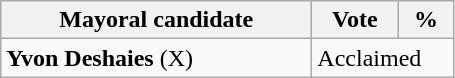<table class="wikitable">
<tr>
<th bgcolor="#DDDDFF" width="200px">Mayoral candidate</th>
<th bgcolor="#DDDDFF" width="50px">Vote</th>
<th bgcolor="#DDDDFF" width="30px">%</th>
</tr>
<tr>
<td><strong>Yvon Deshaies</strong> (X)</td>
<td colspan="2">Acclaimed</td>
</tr>
</table>
